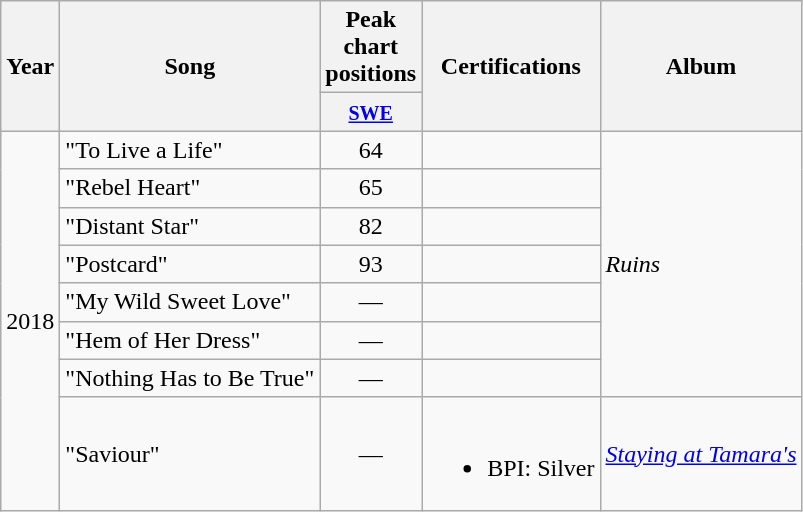<table class="wikitable">
<tr>
<th style="text-align:center;" rowspan="2">Year</th>
<th style="text-align:center;" rowspan="2">Song</th>
<th style="text-align:center;" colspan="1">Peak chart positions</th>
<th style="text-align:center;" rowspan="2">Certifications</th>
<th style="text-align:center;" rowspan="2">Album</th>
</tr>
<tr>
<th style="width:45px;"><small><a href='#'>SWE</a></small><br></th>
</tr>
<tr>
<td style="text-align:center;" rowspan="8">2018</td>
<td align="left">"To Live a Life"</td>
<td style="text-align:center;">64</td>
<td></td>
<td align="left" rowspan="7"><em>Ruins</em></td>
</tr>
<tr>
<td align="left">"Rebel Heart"</td>
<td style="text-align:center;">65</td>
<td></td>
</tr>
<tr>
<td align="left">"Distant Star"</td>
<td style="text-align:center;">82</td>
<td></td>
</tr>
<tr>
<td align="left">"Postcard"</td>
<td style="text-align:center;">93</td>
<td></td>
</tr>
<tr>
<td align="left">"My Wild Sweet Love"</td>
<td style="text-align:center;">—</td>
<td></td>
</tr>
<tr>
<td align="left">"Hem of Her Dress"</td>
<td style="text-align:center;">—</td>
<td></td>
</tr>
<tr>
<td align="left">"Nothing Has to Be True"</td>
<td style="text-align:center;">—</td>
<td></td>
</tr>
<tr>
<td align="left">"Saviour"<br></td>
<td style="text-align:center;">—</td>
<td><br><ul><li>BPI: Silver</li></ul></td>
<td><em><a href='#'>Staying at Tamara's</a></em></td>
</tr>
</table>
